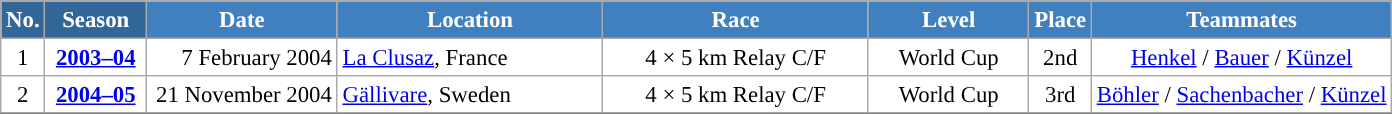<table class="wikitable sortable" style="font-size:95%; text-align:center; border:grey solid 1px; border-collapse:collapse; background:#ffffff;">
<tr style="background:#efefef;">
<th style="background-color:#369; color:white;">No.</th>
<th style="background-color:#369; color:white;">Season</th>
<th style="background-color:#4180be; color:white; width:120px;">Date</th>
<th style="background-color:#4180be; color:white; width:170px;">Location</th>
<th style="background-color:#4180be; color:white; width:170px;">Race</th>
<th style="background-color:#4180be; color:white; width:100px;">Level</th>
<th style="background-color:#4180be; color:white;">Place</th>
<th style="background-color:#4180be; color:white;">Teammates</th>
</tr>
<tr>
<td align=center>1</td>
<td rowspan=1 align=center><strong> <a href='#'>2003–04</a> </strong></td>
<td align=right>7 February 2004</td>
<td align=left> <a href='#'>La Clusaz</a>, France</td>
<td>4 × 5 km Relay C/F</td>
<td>World Cup</td>
<td>2nd</td>
<td><a href='#'>Henkel</a> / <a href='#'>Bauer</a> / <a href='#'>Künzel</a></td>
</tr>
<tr>
<td align=center>2</td>
<td rowspan=1 align=center><strong> <a href='#'>2004–05</a> </strong></td>
<td align=right>21 November 2004</td>
<td align=left> <a href='#'>Gällivare</a>, Sweden</td>
<td>4 × 5 km Relay C/F</td>
<td>World Cup</td>
<td>3rd</td>
<td><a href='#'>Böhler</a> / <a href='#'>Sachenbacher</a> / <a href='#'>Künzel</a></td>
</tr>
<tr>
</tr>
</table>
